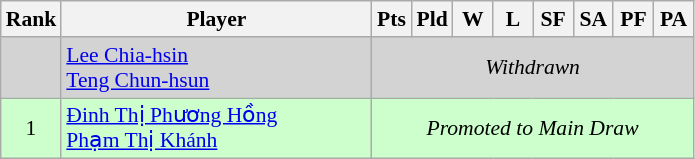<table class=wikitable style="text-align:center; font-size:90%">
<tr>
<th width="20">Rank</th>
<th width="200">Player</th>
<th width="20">Pts</th>
<th width="20">Pld</th>
<th width="20">W</th>
<th width="20">L</th>
<th width="20">SF</th>
<th width="20">SA</th>
<th width="20">PF</th>
<th width="20">PA</th>
</tr>
<tr bgcolor="lightgray">
<td></td>
<td style="text-align:left"> <a href='#'>Lee Chia-hsin</a><br> <a href='#'>Teng Chun-hsun</a></td>
<td colspan="8"><em>Withdrawn</em></td>
</tr>
<tr bgcolor="#ccffcc">
<td>1</td>
<td style="text-align:left"> <a href='#'>Đinh Thị Phương Hồng</a><br> <a href='#'>Phạm Thị Khánh</a></td>
<td bgcolor="#ccffcc" colspan="8"><em>Promoted to Main Draw</em></td>
</tr>
</table>
